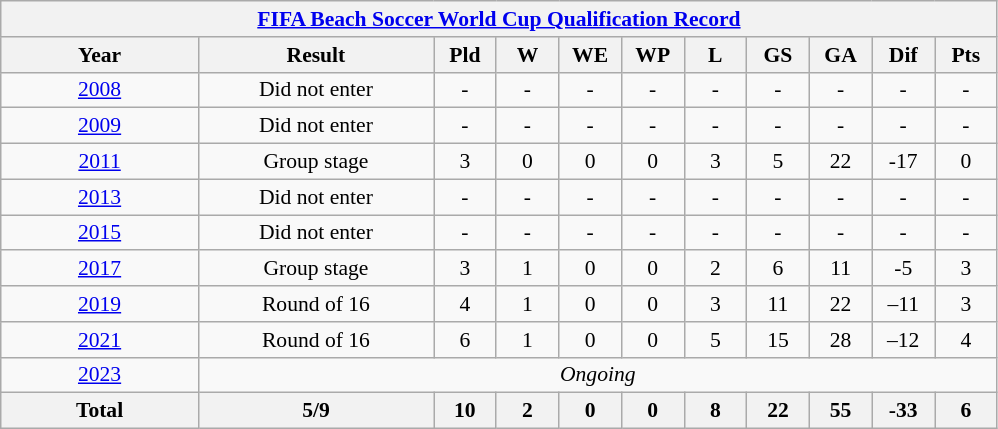<table class="wikitable" style="text-align: center;font-size:90%;">
<tr>
<th colspan=11><a href='#'>FIFA Beach Soccer World Cup Qualification Record</a></th>
</tr>
<tr>
<th width=125>Year</th>
<th width=150>Result</th>
<th width=35>Pld</th>
<th width=35>W</th>
<th width=35>WE</th>
<th width=35>WP</th>
<th width=35>L</th>
<th width=35>GS</th>
<th width=35>GA</th>
<th width=35>Dif</th>
<th width=35>Pts</th>
</tr>
<tr>
<td> <a href='#'>2008</a></td>
<td>Did not enter</td>
<td>-</td>
<td>-</td>
<td>-</td>
<td>-</td>
<td>-</td>
<td>-</td>
<td>-</td>
<td>-</td>
<td>-</td>
</tr>
<tr>
<td> <a href='#'>2009</a></td>
<td>Did not enter</td>
<td>-</td>
<td>-</td>
<td>-</td>
<td>-</td>
<td>-</td>
<td>-</td>
<td>-</td>
<td>-</td>
<td>-</td>
</tr>
<tr>
<td> <a href='#'>2011</a></td>
<td>Group stage</td>
<td>3</td>
<td>0</td>
<td>0</td>
<td>0</td>
<td>3</td>
<td>5</td>
<td>22</td>
<td>-17</td>
<td>0</td>
</tr>
<tr>
<td> <a href='#'>2013</a></td>
<td>Did not enter</td>
<td>-</td>
<td>-</td>
<td>-</td>
<td>-</td>
<td>-</td>
<td>-</td>
<td>-</td>
<td>-</td>
<td>-</td>
</tr>
<tr>
<td> <a href='#'>2015</a></td>
<td>Did not enter</td>
<td>-</td>
<td>-</td>
<td>-</td>
<td>-</td>
<td>-</td>
<td>-</td>
<td>-</td>
<td>-</td>
<td>-</td>
</tr>
<tr>
<td> <a href='#'>2017</a></td>
<td>Group stage</td>
<td>3</td>
<td>1</td>
<td>0</td>
<td>0</td>
<td>2</td>
<td>6</td>
<td>11</td>
<td>-5</td>
<td>3</td>
</tr>
<tr>
<td> <a href='#'>2019</a></td>
<td>Round of 16</td>
<td>4</td>
<td>1</td>
<td>0</td>
<td>0</td>
<td>3</td>
<td>11</td>
<td>22</td>
<td>–11</td>
<td>3</td>
</tr>
<tr>
<td> <a href='#'>2021</a></td>
<td>Round of 16</td>
<td>6</td>
<td>1</td>
<td>0</td>
<td>0</td>
<td>5</td>
<td>15</td>
<td>28</td>
<td>–12</td>
<td>4</td>
</tr>
<tr>
<td> <a href='#'>2023</a></td>
<td colspan=10><em>Ongoing</em></td>
</tr>
<tr>
<th><strong>Total</strong></th>
<th>5/9</th>
<th>10</th>
<th>2</th>
<th>0</th>
<th>0</th>
<th>8</th>
<th>22</th>
<th>55</th>
<th>-33</th>
<th>6</th>
</tr>
</table>
